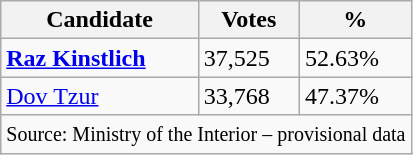<table class="wikitable sortable">
<tr>
<th>Candidate</th>
<th>Votes</th>
<th>%</th>
</tr>
<tr>
<td><strong><a href='#'>Raz Kinstlich</a></strong></td>
<td>37,525</td>
<td>52.63%</td>
</tr>
<tr>
<td><a href='#'>Dov Tzur</a></td>
<td>33,768</td>
<td>47.37%</td>
</tr>
<tr class="sortbottom">
<td colspan="4"><small>Source: Ministry of the Interior – provisional data</small></td>
</tr>
</table>
